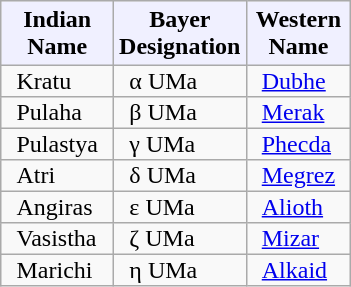<table class="wikitable">
<tr>
<th style="background: #F0F0FF">Indian<br>Name</th>
<th style="background: #F0F0FF">Bayer<br>Designation</th>
<th style="background: #F0F0FF">Western<br>Name</th>
</tr>
<tr>
<td style="padding: 1px 10px">Kratu</td>
<td style="padding: 1px 10px">α UMa</td>
<td style="padding: 1px 10px"><a href='#'>Dubhe</a></td>
</tr>
<tr>
<td style="padding: 1px 10px">Pulaha</td>
<td style="padding: 1px 10px">β UMa</td>
<td style="padding: 1px 10px"><a href='#'>Merak</a></td>
</tr>
<tr>
<td style="padding: 1px 10px">Pulastya</td>
<td style="padding: 1px 10px">γ UMa</td>
<td style="padding: 1px 10px"><a href='#'>Phecda</a></td>
</tr>
<tr>
<td style="padding: 1px 10px">Atri</td>
<td style="padding: 1px 10px">δ UMa</td>
<td style="padding: 1px 10px"><a href='#'>Megrez</a></td>
</tr>
<tr>
<td style="padding: 1px 10px">Angiras</td>
<td style="padding: 1px 10px">ε UMa</td>
<td style="padding: 1px 10px"><a href='#'>Alioth</a></td>
</tr>
<tr>
<td style="padding: 1px 10px">Vasistha</td>
<td style="padding: 1px 10px">ζ UMa</td>
<td style="padding: 1px 10px"><a href='#'>Mizar</a></td>
</tr>
<tr>
<td style="padding: 1px 10px">Marichi</td>
<td style="padding: 1px 10px">η UMa</td>
<td style="padding: 1px 10px"><a href='#'>Alkaid</a></td>
</tr>
</table>
